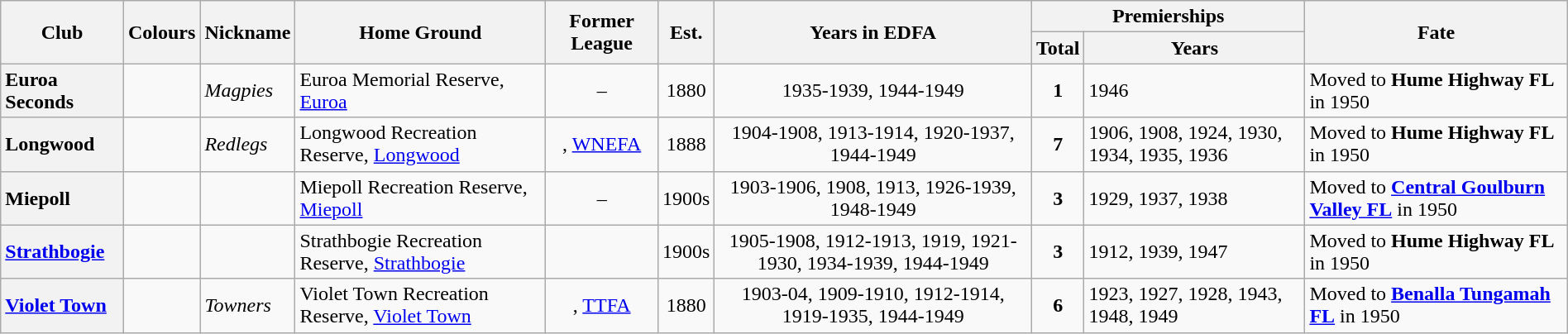<table class="wikitable sortable" style="text-align:center; width:100%">
<tr>
<th rowspan="2">Club</th>
<th rowspan="2">Colours</th>
<th rowspan="2">Nickname</th>
<th rowspan="2">Home Ground</th>
<th rowspan="2">Former League</th>
<th rowspan="2">Est.</th>
<th rowspan="2">Years in EDFA</th>
<th colspan="2">Premierships</th>
<th rowspan="2">Fate</th>
</tr>
<tr>
<th>Total</th>
<th>Years</th>
</tr>
<tr>
<th style="text-align:left">Euroa Seconds</th>
<td></td>
<td align="left"><em>Magpies</em></td>
<td align="left">Euroa Memorial Reserve, <a href='#'>Euroa</a></td>
<td>–</td>
<td>1880</td>
<td>1935-1939, 1944-1949</td>
<td align="center"><strong>1</strong></td>
<td align="left">1946</td>
<td align="left">Moved to <strong>Hume Highway FL</strong> in 1950</td>
</tr>
<tr>
<th style="text-align:left">Longwood</th>
<td></td>
<td align="left"><em>Redlegs</em></td>
<td align="left">Longwood Recreation Reserve, <a href='#'>Longwood</a></td>
<td>, <a href='#'>WNEFA</a></td>
<td>1888</td>
<td>1904-1908, 1913-1914, 1920-1937, 1944-1949</td>
<td align="center"><strong>7</strong></td>
<td align="left">1906, 1908, 1924, 1930, 1934, 1935, 1936</td>
<td align="left">Moved to <strong>Hume Highway FL</strong> in 1950</td>
</tr>
<tr>
<th style="text-align:left">Miepoll</th>
<td></td>
<td align="left"></td>
<td align="left">Miepoll Recreation Reserve, <a href='#'>Miepoll</a></td>
<td>–</td>
<td>1900s</td>
<td>1903-1906, 1908, 1913, 1926-1939, 1948-1949</td>
<td align="center"><strong>3</strong></td>
<td align="left">1929, 1937, 1938</td>
<td align="left">Moved to <strong><a href='#'>Central Goulburn Valley FL</a></strong> in 1950</td>
</tr>
<tr>
<th style="text-align:left"><a href='#'>Strathbogie</a></th>
<td></td>
<td align="left"></td>
<td align="left">Strathbogie Recreation Reserve, <a href='#'>Strathbogie</a></td>
<td></td>
<td>1900s</td>
<td>1905-1908, 1912-1913, 1919, 1921-1930, 1934-1939, 1944-1949</td>
<td align="center"><strong>3</strong></td>
<td align="left">1912, 1939, 1947</td>
<td align="left">Moved to <strong>Hume Highway FL</strong> in 1950</td>
</tr>
<tr>
<th style="text-align:left"><a href='#'>Violet Town</a></th>
<td></td>
<td align="left"><em>Towners</em></td>
<td align="left">Violet Town Recreation Reserve, <a href='#'>Violet Town</a></td>
<td>, <a href='#'>TTFA</a></td>
<td>1880</td>
<td>1903-04, 1909-1910, 1912-1914, 1919-1935, 1944-1949</td>
<td align="center"><strong>6</strong></td>
<td align="left">1923, 1927, 1928, 1943, 1948, 1949</td>
<td align="left">Moved to <a href='#'><strong>Benalla Tungamah FL</strong></a> in 1950</td>
</tr>
</table>
